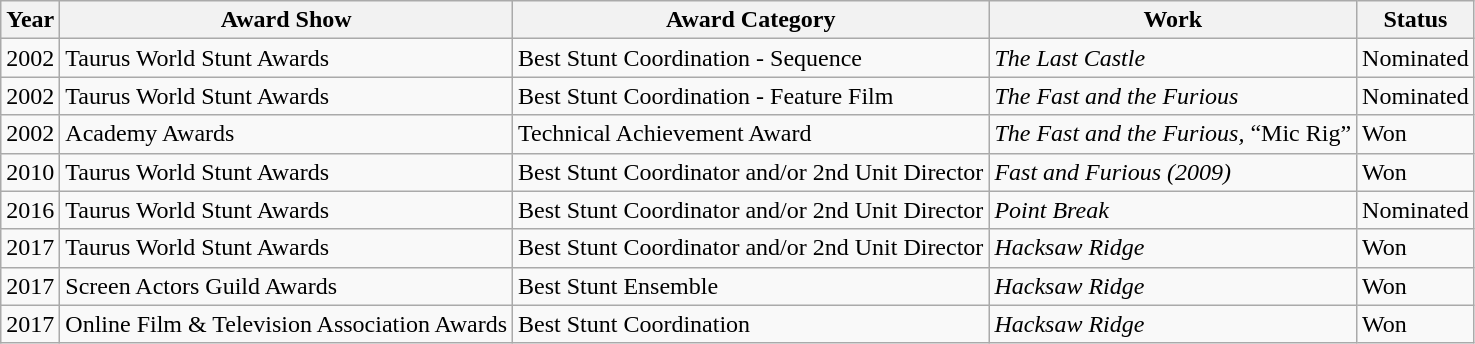<table class="wikitable">
<tr>
<th>Year</th>
<th>Award Show</th>
<th>Award Category</th>
<th>Work</th>
<th>Status</th>
</tr>
<tr>
<td>2002</td>
<td>Taurus World Stunt Awards</td>
<td>Best Stunt Coordination - Sequence</td>
<td><em>The Last Castle</em></td>
<td>Nominated</td>
</tr>
<tr>
<td>2002</td>
<td>Taurus World Stunt Awards</td>
<td>Best Stunt Coordination - Feature Film</td>
<td><em>The Fast and the Furious</em></td>
<td>Nominated</td>
</tr>
<tr>
<td>2002</td>
<td>Academy Awards</td>
<td>Technical Achievement Award</td>
<td><em>The Fast and the Furious,</em> “Mic Rig”</td>
<td>Won</td>
</tr>
<tr>
<td>2010</td>
<td>Taurus World Stunt Awards</td>
<td>Best Stunt Coordinator and/or 2nd Unit Director</td>
<td><em>Fast and Furious (2009)</em></td>
<td>Won</td>
</tr>
<tr>
<td>2016</td>
<td>Taurus World Stunt Awards</td>
<td>Best Stunt Coordinator and/or 2nd Unit Director</td>
<td><em>Point Break</em></td>
<td>Nominated</td>
</tr>
<tr>
<td>2017</td>
<td>Taurus World Stunt Awards</td>
<td>Best Stunt Coordinator and/or 2nd Unit Director</td>
<td><em>Hacksaw Ridge</em></td>
<td>Won</td>
</tr>
<tr>
<td>2017</td>
<td>Screen Actors Guild Awards</td>
<td>Best Stunt Ensemble</td>
<td><em>Hacksaw Ridge</em></td>
<td>Won</td>
</tr>
<tr>
<td>2017</td>
<td>Online Film & Television Association Awards</td>
<td>Best Stunt Coordination</td>
<td><em>Hacksaw Ridge</em></td>
<td>Won</td>
</tr>
</table>
